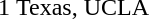<table cellspacing="0" cellpadding="0">
<tr>
<td><div>1 </div></td>
<td>Texas, UCLA</td>
</tr>
</table>
